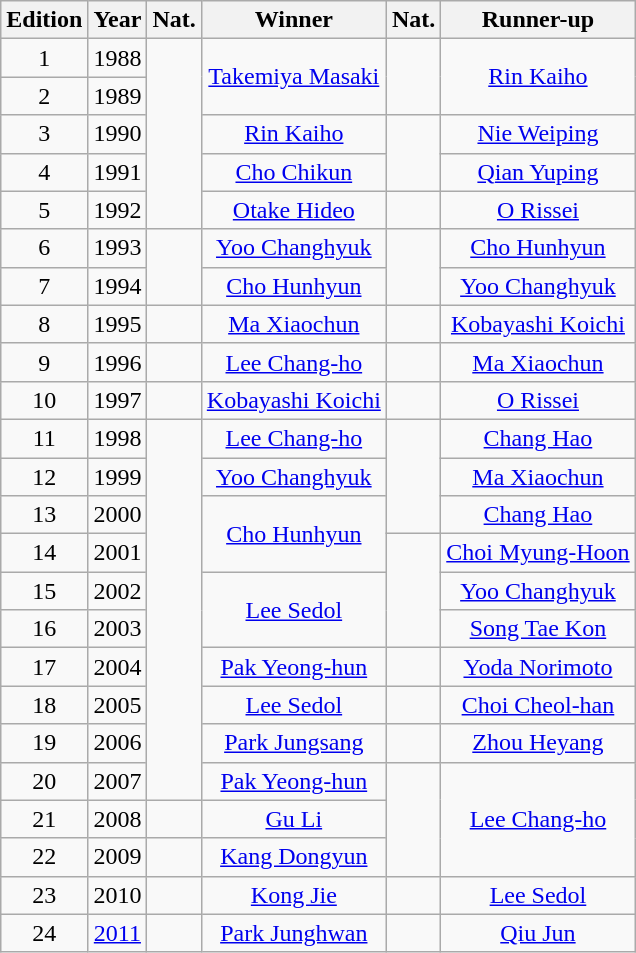<table class="wikitable" style="text-align: center;">
<tr>
<th>Edition</th>
<th>Year</th>
<th>Nat.</th>
<th>Winner</th>
<th>Nat.</th>
<th>Runner-up</th>
</tr>
<tr>
<td>1</td>
<td>1988</td>
<td rowspan="5"></td>
<td rowspan="2"><a href='#'>Takemiya Masaki</a></td>
<td rowspan="2"></td>
<td rowspan="2"><a href='#'>Rin Kaiho</a></td>
</tr>
<tr>
<td>2</td>
<td>1989</td>
</tr>
<tr>
<td>3</td>
<td>1990</td>
<td><a href='#'>Rin Kaiho</a></td>
<td rowspan=2></td>
<td><a href='#'>Nie Weiping</a></td>
</tr>
<tr>
<td>4</td>
<td>1991</td>
<td><a href='#'>Cho Chikun</a></td>
<td><a href='#'>Qian Yuping</a></td>
</tr>
<tr>
<td>5</td>
<td>1992</td>
<td><a href='#'>Otake Hideo</a></td>
<td></td>
<td><a href='#'>O Rissei</a></td>
</tr>
<tr>
<td>6</td>
<td>1993</td>
<td rowspan="2"></td>
<td><a href='#'>Yoo Changhyuk</a></td>
<td rowspan=2></td>
<td><a href='#'>Cho Hunhyun</a></td>
</tr>
<tr>
<td>7</td>
<td>1994</td>
<td><a href='#'>Cho Hunhyun</a></td>
<td><a href='#'>Yoo Changhyuk</a></td>
</tr>
<tr>
<td>8</td>
<td>1995</td>
<td></td>
<td><a href='#'>Ma Xiaochun</a></td>
<td></td>
<td><a href='#'>Kobayashi Koichi</a></td>
</tr>
<tr>
<td>9</td>
<td>1996</td>
<td></td>
<td><a href='#'>Lee Chang-ho</a></td>
<td></td>
<td><a href='#'>Ma Xiaochun</a></td>
</tr>
<tr>
<td>10</td>
<td>1997</td>
<td></td>
<td><a href='#'>Kobayashi Koichi</a></td>
<td></td>
<td><a href='#'>O Rissei</a></td>
</tr>
<tr>
<td>11</td>
<td>1998</td>
<td rowspan="10"></td>
<td><a href='#'>Lee Chang-ho</a></td>
<td rowspan=3></td>
<td><a href='#'>Chang Hao</a></td>
</tr>
<tr>
<td>12</td>
<td>1999</td>
<td><a href='#'>Yoo Changhyuk</a></td>
<td><a href='#'>Ma Xiaochun</a></td>
</tr>
<tr>
<td>13</td>
<td>2000</td>
<td rowspan=2><a href='#'>Cho Hunhyun</a></td>
<td><a href='#'>Chang Hao</a></td>
</tr>
<tr>
<td>14</td>
<td>2001</td>
<td rowspan=3></td>
<td><a href='#'>Choi Myung-Hoon</a></td>
</tr>
<tr>
<td>15</td>
<td>2002</td>
<td rowspan=2><a href='#'>Lee Sedol</a></td>
<td><a href='#'>Yoo Changhyuk</a></td>
</tr>
<tr>
<td>16</td>
<td>2003</td>
<td><a href='#'>Song Tae Kon</a></td>
</tr>
<tr>
<td>17</td>
<td>2004</td>
<td><a href='#'>Pak Yeong-hun</a></td>
<td></td>
<td><a href='#'>Yoda Norimoto</a></td>
</tr>
<tr>
<td>18</td>
<td>2005</td>
<td><a href='#'>Lee Sedol</a></td>
<td></td>
<td><a href='#'>Choi Cheol-han</a></td>
</tr>
<tr>
<td>19</td>
<td>2006</td>
<td><a href='#'>Park Jungsang</a></td>
<td></td>
<td><a href='#'>Zhou Heyang</a></td>
</tr>
<tr>
<td>20</td>
<td>2007</td>
<td><a href='#'>Pak Yeong-hun</a></td>
<td rowspan="3"></td>
<td rowspan="3"><a href='#'>Lee Chang-ho</a></td>
</tr>
<tr>
<td>21</td>
<td>2008</td>
<td></td>
<td><a href='#'>Gu Li</a></td>
</tr>
<tr>
<td>22</td>
<td>2009</td>
<td></td>
<td><a href='#'>Kang Dongyun</a></td>
</tr>
<tr>
<td>23</td>
<td>2010</td>
<td></td>
<td><a href='#'>Kong Jie</a></td>
<td></td>
<td><a href='#'>Lee Sedol</a></td>
</tr>
<tr>
<td>24</td>
<td><a href='#'>2011</a></td>
<td></td>
<td><a href='#'>Park Junghwan</a></td>
<td></td>
<td><a href='#'>Qiu Jun</a></td>
</tr>
</table>
